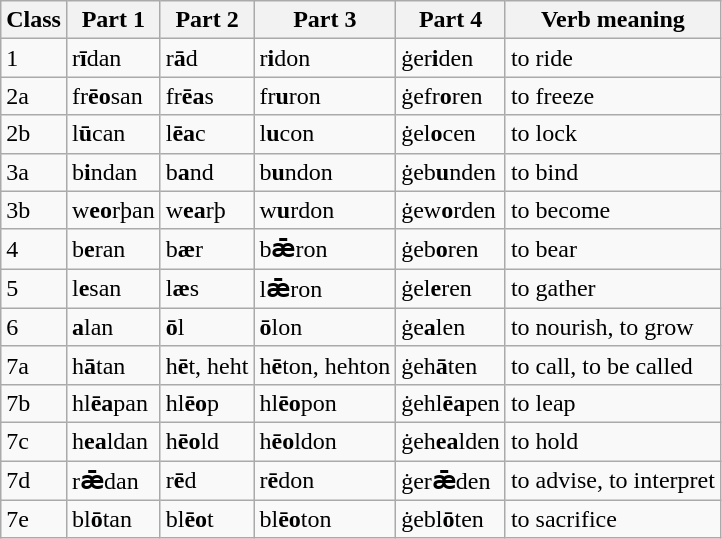<table class="wikitable">
<tr>
<th>Class</th>
<th>Part 1</th>
<th>Part 2</th>
<th>Part 3</th>
<th>Part 4</th>
<th>Verb meaning</th>
</tr>
<tr>
<td>1</td>
<td>r<strong>ī</strong>dan</td>
<td>r<strong>ā</strong>d</td>
<td>r<strong>i</strong>don</td>
<td>ġer<strong>i</strong>den</td>
<td>to ride</td>
</tr>
<tr>
<td>2a</td>
<td>fr<strong>ēo</strong>san</td>
<td>fr<strong>ēa</strong>s</td>
<td>fr<strong>u</strong>ron</td>
<td>ġefr<strong>o</strong>ren</td>
<td>to freeze</td>
</tr>
<tr>
<td>2b</td>
<td>l<strong>ū</strong>can</td>
<td>l<strong>ēa</strong>c</td>
<td>l<strong>u</strong>con</td>
<td>ġel<strong>o</strong>cen</td>
<td>to lock</td>
</tr>
<tr>
<td>3a</td>
<td>b<strong>i</strong>ndan</td>
<td>b<strong>a</strong>nd</td>
<td>b<strong>u</strong>ndon</td>
<td>ġeb<strong>u</strong>nden</td>
<td>to bind</td>
</tr>
<tr>
<td>3b</td>
<td>w<strong>eo</strong>rþan</td>
<td>w<strong>ea</strong>rþ</td>
<td>w<strong>u</strong>rdon</td>
<td>ġew<strong>o</strong>rden</td>
<td>to become</td>
</tr>
<tr>
<td>4</td>
<td>b<strong>e</strong>ran</td>
<td>b<strong>æ</strong>r</td>
<td>b<strong>ǣ</strong>ron</td>
<td>ġeb<strong>o</strong>ren</td>
<td>to bear</td>
</tr>
<tr>
<td>5</td>
<td>l<strong>e</strong>san</td>
<td>l<strong>æ</strong>s</td>
<td>l<strong>ǣ</strong>ron</td>
<td>ġel<strong>e</strong>ren</td>
<td>to gather</td>
</tr>
<tr>
<td>6</td>
<td><strong>a</strong>lan</td>
<td><strong>ō</strong>l</td>
<td><strong>ō</strong>lon</td>
<td>ġe<strong>a</strong>len</td>
<td>to nourish, to grow</td>
</tr>
<tr>
<td>7a</td>
<td>h<strong>ā</strong>tan</td>
<td>h<strong>ē</strong>t, heht</td>
<td>h<strong>ē</strong>ton, hehton</td>
<td>ġeh<strong>ā</strong>ten</td>
<td>to call, to be called</td>
</tr>
<tr>
<td>7b</td>
<td>hl<strong>ēa</strong>pan</td>
<td>hl<strong>ēo</strong>p</td>
<td>hl<strong>ēo</strong>pon</td>
<td>ġehl<strong>ēa</strong>pen</td>
<td>to leap</td>
</tr>
<tr>
<td>7c</td>
<td>h<strong>ea</strong>ldan</td>
<td>h<strong>ēo</strong>ld</td>
<td>h<strong>ēo</strong>ldon</td>
<td>ġeh<strong>ea</strong>lden</td>
<td>to hold</td>
</tr>
<tr>
<td>7d</td>
<td>r<strong>ǣ</strong>dan</td>
<td>r<strong>ē</strong>d</td>
<td>r<strong>ē</strong>don</td>
<td>ġer<strong>ǣ</strong>den</td>
<td>to advise, to interpret</td>
</tr>
<tr>
<td>7e</td>
<td>bl<strong>ō</strong>tan</td>
<td>bl<strong>ēo</strong>t</td>
<td>bl<strong>ēo</strong>ton</td>
<td>ġebl<strong>ō</strong>ten</td>
<td>to sacrifice</td>
</tr>
</table>
